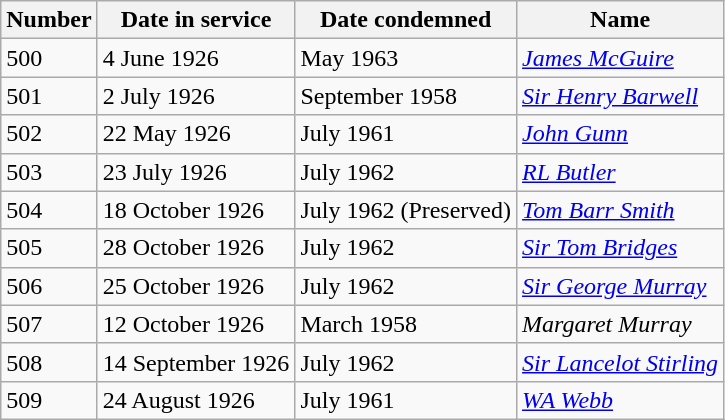<table class="wikitable">
<tr>
<th>Number</th>
<th>Date in service</th>
<th>Date condemned</th>
<th>Name</th>
</tr>
<tr>
<td>500</td>
<td>4 June 1926</td>
<td>May 1963</td>
<td><em><a href='#'>James McGuire</a></em></td>
</tr>
<tr>
<td>501</td>
<td>2 July 1926</td>
<td>September 1958</td>
<td><em><a href='#'>Sir Henry Barwell</a></em></td>
</tr>
<tr>
<td>502</td>
<td>22 May 1926</td>
<td>July 1961</td>
<td><em><a href='#'>John Gunn</a></em></td>
</tr>
<tr>
<td>503</td>
<td>23 July 1926</td>
<td>July 1962</td>
<td><em><a href='#'>RL Butler</a></em></td>
</tr>
<tr>
<td>504</td>
<td>18 October 1926</td>
<td>July 1962 (Preserved)</td>
<td><em><a href='#'>Tom Barr Smith</a></em></td>
</tr>
<tr>
<td>505</td>
<td>28 October 1926</td>
<td>July 1962</td>
<td><em><a href='#'>Sir Tom Bridges</a></em></td>
</tr>
<tr>
<td>506</td>
<td>25 October 1926</td>
<td>July 1962</td>
<td><em><a href='#'>Sir George Murray</a></em></td>
</tr>
<tr>
<td>507</td>
<td>12 October 1926</td>
<td>March 1958</td>
<td><em>Margaret Murray</em></td>
</tr>
<tr>
<td>508</td>
<td>14 September 1926</td>
<td>July 1962</td>
<td><em><a href='#'>Sir Lancelot Stirling</a></em></td>
</tr>
<tr>
<td>509</td>
<td>24 August 1926</td>
<td>July 1961</td>
<td><em><a href='#'>WA Webb</a></em></td>
</tr>
</table>
